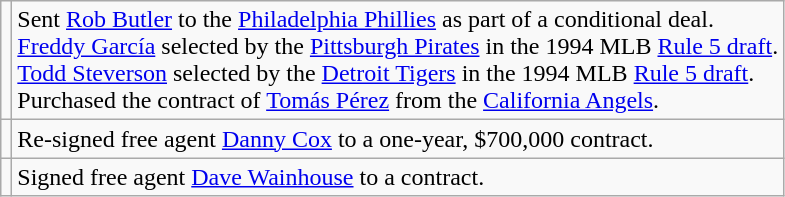<table class="wikitable">
<tr>
<td></td>
<td>Sent <a href='#'>Rob Butler</a> to the <a href='#'>Philadelphia Phillies</a> as part of a conditional deal. <br><a href='#'>Freddy García</a> selected by the <a href='#'>Pittsburgh Pirates</a> in the 1994 MLB <a href='#'>Rule 5 draft</a>. <br><a href='#'>Todd Steverson</a> selected by the <a href='#'>Detroit Tigers</a> in the 1994 MLB <a href='#'>Rule 5 draft</a>. <br> Purchased the contract of <a href='#'>Tomás Pérez</a> from the <a href='#'>California Angels</a>.</td>
</tr>
<tr>
<td></td>
<td>Re-signed free agent <a href='#'>Danny Cox</a> to a one-year, $700,000 contract.</td>
</tr>
<tr>
<td></td>
<td>Signed free agent <a href='#'>Dave Wainhouse</a> to a contract.</td>
</tr>
</table>
